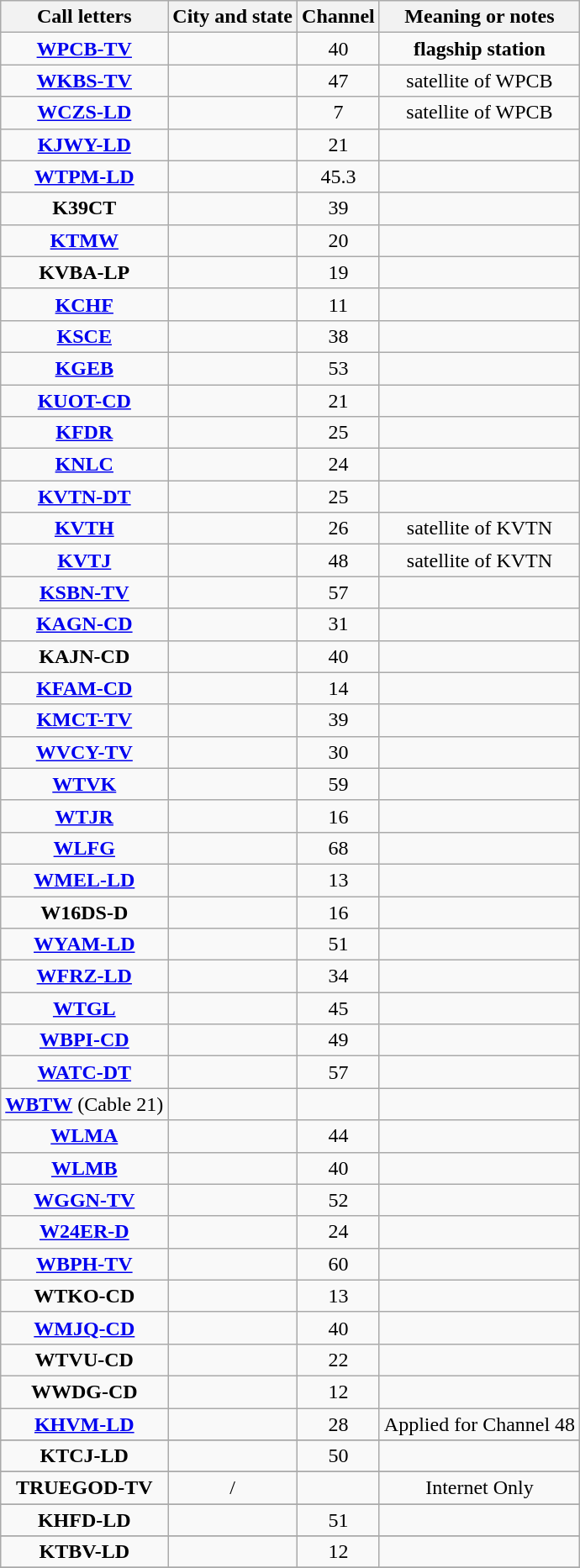<table class="wikitable sortable">
<tr>
<th>Call letters</th>
<th>City and state</th>
<th>Channel</th>
<th>Meaning or notes</th>
</tr>
<tr>
<td align="center"><strong><a href='#'>WPCB-TV</a></strong></td>
<td align="center"></td>
<td align="center">40</td>
<td align="center"><strong>flagship station</strong></td>
</tr>
<tr>
<td align="center"><strong><a href='#'>WKBS-TV</a></strong></td>
<td align="center"></td>
<td align="center">47</td>
<td align="center">satellite of WPCB</td>
</tr>
<tr>
<td align="center"><strong><a href='#'>WCZS-LD</a></strong></td>
<td align="center"></td>
<td align="center">7</td>
<td align="center">satellite of WPCB</td>
</tr>
<tr>
<td align="center"><strong><a href='#'>KJWY-LD</a></strong></td>
<td align="center"></td>
<td align="center">21</td>
<td></td>
</tr>
<tr>
<td align="center"><strong><a href='#'>WTPM-LD</a></strong></td>
<td align="center"></td>
<td align="center">45.3</td>
<td></td>
</tr>
<tr>
<td align="center"><strong>K39CT</strong></td>
<td align="center"></td>
<td align="center">39</td>
<td></td>
</tr>
<tr>
<td align="center"><strong><a href='#'>KTMW</a></strong></td>
<td align="center"></td>
<td align="center">20</td>
<td></td>
</tr>
<tr>
<td align="center"><strong>KVBA-LP</strong></td>
<td align="center"></td>
<td align="center">19</td>
<td></td>
</tr>
<tr>
<td align="center"><strong><a href='#'>KCHF</a></strong></td>
<td align="center"></td>
<td align="center">11</td>
<td></td>
</tr>
<tr>
<td align="center"><strong><a href='#'>KSCE</a></strong></td>
<td align="center"></td>
<td align="center">38</td>
<td></td>
</tr>
<tr>
<td align="center"><strong><a href='#'>KGEB</a></strong></td>
<td align="center"></td>
<td align="center">53</td>
<td></td>
</tr>
<tr>
<td align="center"><strong><a href='#'>KUOT-CD</a></strong></td>
<td align="center"></td>
<td align="center">21</td>
<td></td>
</tr>
<tr>
<td align="center"><strong><a href='#'>KFDR</a></strong></td>
<td align="center"></td>
<td align="center">25</td>
<td></td>
</tr>
<tr>
<td align="center"><strong><a href='#'>KNLC</a></strong></td>
<td align="center"></td>
<td align="center">24</td>
<td></td>
</tr>
<tr>
<td align="center"><strong><a href='#'>KVTN-DT</a></strong></td>
<td align="center"></td>
<td align="center">25</td>
<td></td>
</tr>
<tr>
<td align="center"><strong><a href='#'>KVTH</a></strong></td>
<td align="center"></td>
<td align="center">26</td>
<td align="center">satellite of KVTN</td>
</tr>
<tr>
<td align="center"><strong><a href='#'>KVTJ</a></strong></td>
<td align="center"></td>
<td align="center">48</td>
<td align="center">satellite of KVTN</td>
</tr>
<tr>
<td align="center"><strong><a href='#'>KSBN-TV</a></strong></td>
<td align="center"></td>
<td align="center">57</td>
<td></td>
</tr>
<tr>
<td align="center"><strong><a href='#'>KAGN-CD</a></strong></td>
<td align="center"></td>
<td align="center">31</td>
<td></td>
</tr>
<tr>
<td align="center"><strong>KAJN-CD</strong></td>
<td align="center"></td>
<td align="center">40</td>
<td></td>
</tr>
<tr>
<td align="center"><strong><a href='#'>KFAM-CD</a></strong></td>
<td align="center"></td>
<td align="center">14</td>
<td></td>
</tr>
<tr>
<td align="center"><strong><a href='#'>KMCT-TV</a></strong></td>
<td align="center"></td>
<td align="center">39</td>
<td></td>
</tr>
<tr>
<td align="center"><strong><a href='#'>WVCY-TV</a></strong></td>
<td align="center"></td>
<td align="center">30</td>
<td></td>
</tr>
<tr>
<td align="center"><strong><a href='#'>WTVK</a></strong></td>
<td align="center"></td>
<td align="center">59</td>
<td></td>
</tr>
<tr>
<td align="center"><strong><a href='#'>WTJR</a></strong></td>
<td align="center"></td>
<td align="center">16</td>
<td></td>
</tr>
<tr>
<td align="center"><strong><a href='#'>WLFG</a></strong></td>
<td align="center"></td>
<td align="center">68</td>
<td></td>
</tr>
<tr>
<td align="center"><strong><a href='#'>WMEL-LD</a></strong></td>
<td align="center"></td>
<td align="center">13</td>
<td></td>
</tr>
<tr>
<td align="center"><strong>W16DS-D</strong></td>
<td align="center"></td>
<td align="center">16</td>
<td></td>
</tr>
<tr>
<td align="center"><strong><a href='#'>WYAM-LD</a></strong></td>
<td align="center"></td>
<td align="center">51</td>
<td></td>
</tr>
<tr>
<td align="center"><strong><a href='#'>WFRZ-LD</a></strong></td>
<td align="center"></td>
<td align="center">34</td>
<td></td>
</tr>
<tr>
<td align="center"><strong><a href='#'>WTGL</a></strong></td>
<td align="center"></td>
<td align="center">45</td>
<td></td>
</tr>
<tr>
<td align="center"><strong><a href='#'>WBPI-CD</a></strong></td>
<td align="center"></td>
<td align="center">49</td>
<td></td>
</tr>
<tr>
<td align="center"><strong><a href='#'>WATC-DT</a></strong></td>
<td align="center"></td>
<td align="center">57</td>
<td></td>
</tr>
<tr>
<td align="center"><strong><a href='#'>WBTW</a></strong> (Cable 21)</td>
<td align="center"></td>
<td align="center"></td>
<td></td>
</tr>
<tr>
<td align="center"><strong><a href='#'>WLMA</a></strong></td>
<td align="center"></td>
<td align="center">44</td>
<td></td>
</tr>
<tr>
<td align="center"><strong><a href='#'>WLMB</a></strong></td>
<td align="center"></td>
<td align="center">40</td>
<td></td>
</tr>
<tr>
<td align="center"><strong><a href='#'>WGGN-TV</a></strong></td>
<td align="center"></td>
<td align="center">52</td>
<td></td>
</tr>
<tr>
<td align="center"><strong><a href='#'>W24ER-D</a></strong></td>
<td align="center"></td>
<td align="center">24</td>
<td></td>
</tr>
<tr>
<td align="center"><strong><a href='#'>WBPH-TV</a></strong></td>
<td align="center"></td>
<td align="center">60</td>
<td></td>
</tr>
<tr>
<td align="center"><strong>WTKO-CD</strong></td>
<td align="center"></td>
<td align="center">13</td>
<td></td>
</tr>
<tr>
<td align="center"><strong><a href='#'>WMJQ-CD</a></strong></td>
<td align="center"></td>
<td align="center">40</td>
<td></td>
</tr>
<tr>
<td align="center"><strong>WTVU-CD</strong></td>
<td align="center"></td>
<td align="center">22</td>
<td></td>
</tr>
<tr>
<td align="center"><strong>WWDG-CD</strong></td>
<td align="center"></td>
<td align="center">12</td>
<td></td>
</tr>
<tr>
<td align="center"><strong><a href='#'>KHVM-LD</a></strong></td>
<td align="center"></td>
<td align="center">28</td>
<td align="center">Applied for Channel 48</td>
</tr>
<tr>
</tr>
<tr>
<td align="center"><strong>KTCJ-LD</strong></td>
<td align="center"></td>
<td align="center">50</td>
<td></td>
</tr>
<tr>
</tr>
<tr>
</tr>
<tr>
<td align="center"><strong>TRUEGOD-TV</strong></td>
<td align="center">/</td>
<td align="center"></td>
<td align="center">Internet Only</td>
</tr>
<tr>
</tr>
<tr>
<td align="center"><strong>KHFD-LD</strong></td>
<td align="center"></td>
<td align="center">51</td>
<td></td>
</tr>
<tr>
</tr>
<tr>
<td align="center"><strong>KTBV-LD</strong></td>
<td align="center"></td>
<td align="center">12</td>
<td></td>
</tr>
<tr>
</tr>
</table>
